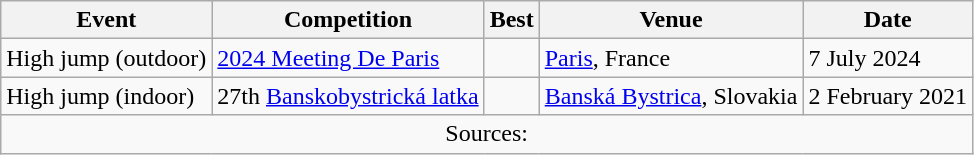<table class="wikitable">
<tr>
<th>Event</th>
<th>Competition</th>
<th>Best</th>
<th>Venue</th>
<th>Date</th>
</tr>
<tr>
<td>High jump (outdoor)</td>
<td><a href='#'>2024 Meeting De Paris</a></td>
<td></td>
<td><a href='#'>Paris</a>, France</td>
<td>7 July 2024</td>
</tr>
<tr>
<td>High jump (indoor)</td>
<td>27th <a href='#'>Banskobystrická latka</a></td>
<td></td>
<td><a href='#'>Banská Bystrica</a>, Slovakia</td>
<td>2 February 2021</td>
</tr>
<tr>
<td colspan="5" style="text-align:center">Sources:</td>
</tr>
</table>
